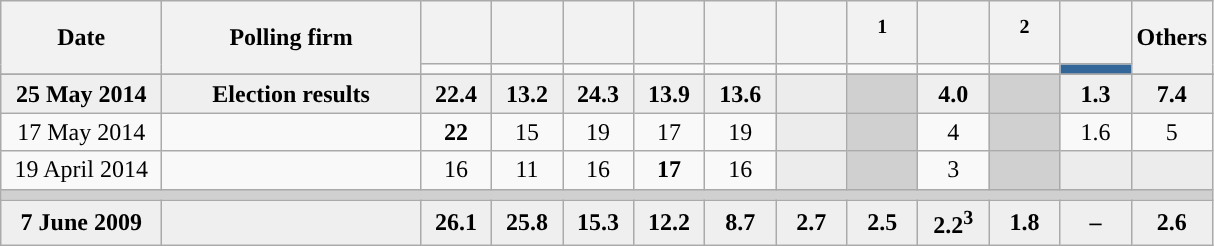<table class="wikitable" style="text-align:center;">
<tr style="height:42px;">
<th style="width:100px;" rowspan="2">Date</th>
<th style="width:165px;" rowspan="2">Polling firm</th>
<th width=40px></th>
<th width=40px></th>
<th width=40px></th>
<th width=40px></th>
<th width=40px></th>
<th width=40px></th>
<th width=40px><sup>1</sup></th>
<th width=40px></th>
<th width=40px><sup>2</sup></th>
<th width=40px></th>
<th style="width:40px;" rowspan="2">Others</th>
</tr>
<tr>
<td bgcolor=></td>
<td bgcolor=></td>
<td bgcolor=></td>
<td bgcolor=></td>
<td bgcolor=></td>
<td bgcolor=></td>
<td bgcolor=></td>
<td bgcolor=></td>
<td bgcolor=></td>
<td bgcolor=#336699></td>
</tr>
<tr>
</tr>
<tr style="background:#EFEFEF; font-weight:bold;">
<td>25 May 2014</td>
<td>Election results</td>
<td>22.4</td>
<td>13.2</td>
<td style="background:">24.3</td>
<td>13.9</td>
<td>13.6</td>
<td bgcolor=#ececec></td>
<td bgcolor=#D0D0D0></td>
<td>4.0</td>
<td bgcolor=#D0D0D0></td>
<td>1.3</td>
<td>7.4</td>
</tr>
<tr>
<td>17 May 2014</td>
<td></td>
<td style="background:"><strong>22</strong></td>
<td>15</td>
<td>19</td>
<td>17</td>
<td>19</td>
<td bgcolor=#ececec></td>
<td bgcolor=#D0D0D0></td>
<td>4</td>
<td bgcolor=#D0D0D0></td>
<td>1.6</td>
<td>5</td>
</tr>
<tr>
<td>19 April 2014</td>
<td></td>
<td>16</td>
<td>11</td>
<td>16</td>
<td style="background:"><strong>17</strong></td>
<td>16</td>
<td bgcolor=#ececec></td>
<td bgcolor=#D0D0D0></td>
<td>3</td>
<td bgcolor=#D0D0D0></td>
<td bgcolor=#ececec></td>
<td bgcolor=#ececec></td>
</tr>
<tr>
<td colspan="13" style="background:#D0D0D0; color:black"></td>
</tr>
<tr style="background:#EFEFEF; font-weight:bold;">
<td>7 June 2009</td>
<td></td>
<td style="background:">26.1</td>
<td>25.8</td>
<td>15.3</td>
<td>12.2</td>
<td>8.7</td>
<td>2.7</td>
<td>2.5</td>
<td>2.2<sup>3</sup></td>
<td>1.8</td>
<td>–</td>
<td>2.6</td>
</tr>
</table>
